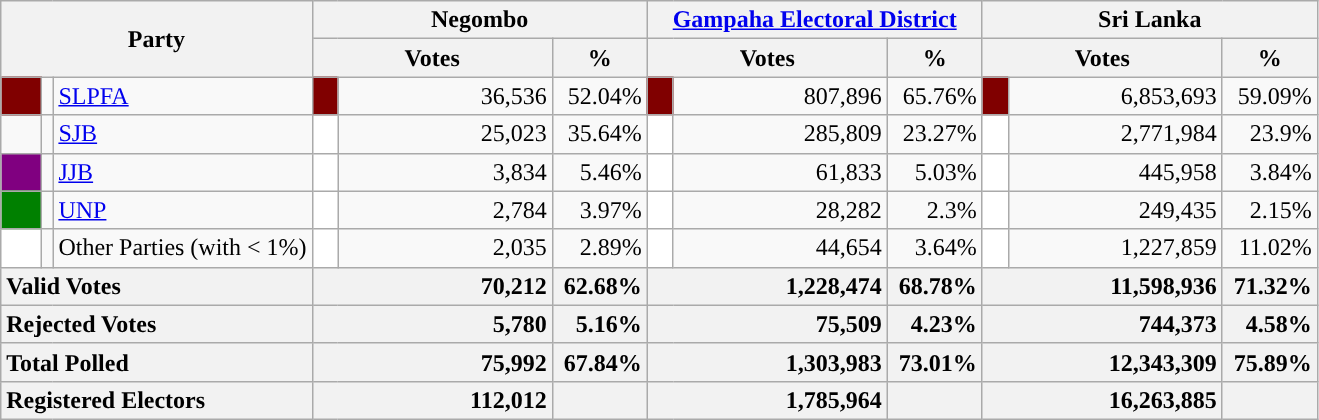<table class="wikitable">
<tr>
<th colspan="3" width="144px"rowspan="2">Party</th>
<th colspan="3" width="216px">Negombo</th>
<th colspan="3" width="216px"><a href='#'>Gampaha Electoral District</a></th>
<th colspan="3" width="216px">Sri Lanka</th>
</tr>
<tr>
<th colspan="2" width="144px">Votes</th>
<th>%</th>
<th colspan="2" width="144px">Votes</th>
<th>%</th>
<th colspan="2" width="144px">Votes</th>
<th>%</th>
</tr>
<tr>
<td style="background-color:maroon;" width="20px"></td>
<td></td>
<td style="text-align:left;"><a href='#'>SLPFA</a></td>
<td style="background-color:maroon;" width="10px"></td>
<td style="text-align:right;">36,536</td>
<td style="text-align:right;">52.04%</td>
<td style="background-color:maroon;" width="10px"></td>
<td style="text-align:right;">807,896</td>
<td style="text-align:right;">65.76%</td>
<td style="background-color:maroon;" width="10px"></td>
<td style="text-align:right;">6,853,693</td>
<td style="text-align:right;">59.09%</td>
</tr>
<tr>
<td style="background-color:"></td>
<td></td>
<td style="text-align:left;"><a href='#'>SJB</a></td>
<td style="background-color:white;" width="10px"></td>
<td style="text-align:right;">25,023</td>
<td style="text-align:right;">35.64%</td>
<td style="background-color:white;" width="10px"></td>
<td style="text-align:right;">285,809</td>
<td style="text-align:right;">23.27%</td>
<td style="background-color:white;" width="10px"></td>
<td style="text-align:right;">2,771,984</td>
<td style="text-align:right;">23.9%</td>
</tr>
<tr>
<td style="background-color:purple;" width="20px"></td>
<td></td>
<td style="text-align:left;"><a href='#'>JJB</a></td>
<td style="background-color:white;" width="10px"></td>
<td style="text-align:right;">3,834</td>
<td style="text-align:right;">5.46%</td>
<td style="background-color:white;" width="10px"></td>
<td style="text-align:right;">61,833</td>
<td style="text-align:right;">5.03%</td>
<td style="background-color:white;" width="10px"></td>
<td style="text-align:right;">445,958</td>
<td style="text-align:right;">3.84%</td>
</tr>
<tr>
<td style="background-color:green;" width="20px"></td>
<td></td>
<td style="text-align:left;"><a href='#'>UNP</a></td>
<td style="background-color:white;" width="10px"></td>
<td style="text-align:right;">2,784</td>
<td style="text-align:right;">3.97%</td>
<td style="background-color:white;" width="10px"></td>
<td style="text-align:right;">28,282</td>
<td style="text-align:right;">2.3%</td>
<td style="background-color:white;" width="10px"></td>
<td style="text-align:right;">249,435</td>
<td style="text-align:right;">2.15%</td>
</tr>
<tr>
<td style="background-color:white;" width="20px"></td>
<td></td>
<td style="text-align:left;">Other Parties (with < 1%)</td>
<td style="background-color:white;" width="10px"></td>
<td style="text-align:right;">2,035</td>
<td style="text-align:right;">2.89%</td>
<td style="background-color:white;" width="10px"></td>
<td style="text-align:right;">44,654</td>
<td style="text-align:right;">3.64%</td>
<td style="background-color:white;" width="10px"></td>
<td style="text-align:right;">1,227,859</td>
<td style="text-align:right;">11.02%</td>
</tr>
<tr>
<th colspan="3" width="144px"style="text-align:left;">Valid Votes</th>
<th style="text-align:right;"colspan="2" width="144px">70,212</th>
<th style="text-align:right;">62.68%</th>
<th style="text-align:right;"colspan="2" width="144px">1,228,474</th>
<th style="text-align:right;">68.78%</th>
<th style="text-align:right;"colspan="2" width="144px">11,598,936</th>
<th style="text-align:right;">71.32%</th>
</tr>
<tr>
<th colspan="3" width="144px"style="text-align:left;">Rejected Votes</th>
<th style="text-align:right;"colspan="2" width="144px">5,780</th>
<th style="text-align:right;">5.16%</th>
<th style="text-align:right;"colspan="2" width="144px">75,509</th>
<th style="text-align:right;">4.23%</th>
<th style="text-align:right;"colspan="2" width="144px">744,373</th>
<th style="text-align:right;">4.58%</th>
</tr>
<tr>
<th colspan="3" width="144px"style="text-align:left;">Total Polled</th>
<th style="text-align:right;"colspan="2" width="144px">75,992</th>
<th style="text-align:right;">67.84%</th>
<th style="text-align:right;"colspan="2" width="144px">1,303,983</th>
<th style="text-align:right;">73.01%</th>
<th style="text-align:right;"colspan="2" width="144px">12,343,309</th>
<th style="text-align:right;">75.89%</th>
</tr>
<tr>
<th colspan="3" width="144px"style="text-align:left;">Registered Electors</th>
<th style="text-align:right;"colspan="2" width="144px">112,012</th>
<th></th>
<th style="text-align:right;"colspan="2" width="144px">1,785,964</th>
<th></th>
<th style="text-align:right;"colspan="2" width="144px">16,263,885</th>
<th></th>
</tr>
</table>
